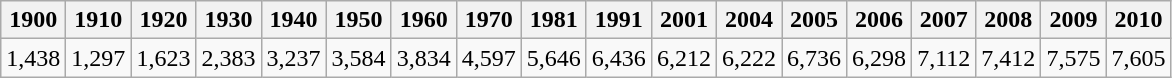<table class="wikitable">
<tr>
<th>1900</th>
<th>1910</th>
<th>1920</th>
<th>1930</th>
<th>1940</th>
<th>1950</th>
<th>1960</th>
<th>1970</th>
<th>1981</th>
<th>1991</th>
<th>2001</th>
<th>2004</th>
<th>2005</th>
<th>2006</th>
<th>2007</th>
<th>2008</th>
<th>2009</th>
<th>2010</th>
</tr>
<tr>
<td>1,438</td>
<td>1,297</td>
<td>1,623</td>
<td>2,383</td>
<td>3,237</td>
<td>3,584</td>
<td>3,834</td>
<td>4,597</td>
<td>5,646</td>
<td>6,436</td>
<td>6,212</td>
<td>6,222</td>
<td>6,736</td>
<td>6,298</td>
<td>7,112</td>
<td>7,412</td>
<td>7,575</td>
<td>7,605</td>
</tr>
</table>
